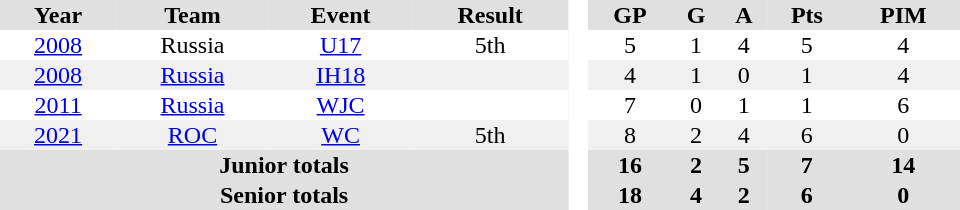<table border="0" cellpadding="1" cellspacing="0" style="text-align:center; width:40em">
<tr ALIGN="center" bgcolor="#e0e0e0">
<th>Year</th>
<th>Team</th>
<th>Event</th>
<th>Result</th>
<th rowspan="99" bgcolor="#ffffff"> </th>
<th>GP</th>
<th>G</th>
<th>A</th>
<th>Pts</th>
<th>PIM</th>
</tr>
<tr ALIGN="center">
<td><a href='#'>2008</a></td>
<td>Russia</td>
<td><a href='#'>U17</a></td>
<td>5th</td>
<td>5</td>
<td>1</td>
<td>4</td>
<td>5</td>
<td>4</td>
</tr>
<tr bgcolor="#f0f0f0">
<td><a href='#'>2008</a></td>
<td><a href='#'>Russia</a></td>
<td><a href='#'>IH18</a></td>
<td></td>
<td>4</td>
<td>1</td>
<td>0</td>
<td>1</td>
<td>4</td>
</tr>
<tr ALIGN="center">
<td><a href='#'>2011</a></td>
<td><a href='#'>Russia</a></td>
<td><a href='#'>WJC</a></td>
<td></td>
<td>7</td>
<td>0</td>
<td>1</td>
<td>1</td>
<td>6</td>
</tr>
<tr bgcolor="#f0f0f0">
<td><a href='#'>2021</a></td>
<td><a href='#'>ROC</a></td>
<td><a href='#'>WC</a></td>
<td>5th</td>
<td>8</td>
<td>2</td>
<td>4</td>
<td>6</td>
<td>0</td>
</tr>
<tr bgcolor="#e0e0e0">
<th colspan="4">Junior totals</th>
<th>16</th>
<th>2</th>
<th>5</th>
<th>7</th>
<th>14</th>
</tr>
<tr bgcolor="#e0e0e0">
<th colspan="4">Senior totals</th>
<th>18</th>
<th>4</th>
<th>2</th>
<th>6</th>
<th>0</th>
</tr>
</table>
